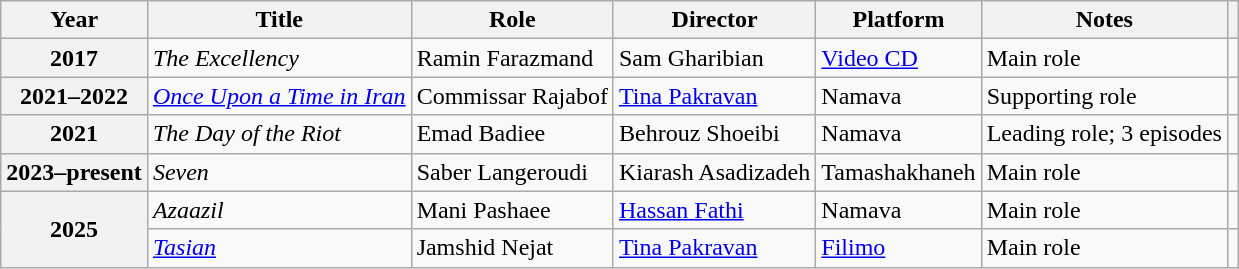<table class="wikitable plainrowheaders sortable"  style=font-size:100%>
<tr>
<th scope="col">Year</th>
<th scope="col">Title</th>
<th scope="col">Role</th>
<th scope="col">Director</th>
<th scope="col" class="unsortable">Platform</th>
<th>Notes</th>
<th scope="col" class="unsortable"></th>
</tr>
<tr>
<th scope=row>2017</th>
<td><em>The Excellency</em></td>
<td>Ramin Farazmand</td>
<td>Sam Gharibian</td>
<td><a href='#'>Video CD</a></td>
<td>Main role</td>
<td></td>
</tr>
<tr>
<th scope=row>2021–2022</th>
<td><em><a href='#'>Once Upon a Time in Iran</a></em></td>
<td>Commissar Rajabof</td>
<td><a href='#'>Tina Pakravan</a></td>
<td>Namava</td>
<td>Supporting role</td>
<td></td>
</tr>
<tr>
<th scope=row>2021</th>
<td><em>The Day of the Riot</em></td>
<td>Emad Badiee</td>
<td>Behrouz Shoeibi</td>
<td>Namava</td>
<td>Leading role; 3 episodes</td>
<td></td>
</tr>
<tr>
<th scope=row>2023–present</th>
<td><em>Seven</em></td>
<td>Saber Langeroudi</td>
<td>Kiarash Asadizadeh</td>
<td>Tamashakhaneh</td>
<td>Main role</td>
<td></td>
</tr>
<tr>
<th rowspan="2" scope="row">2025</th>
<td><em>Azaazil</em></td>
<td>Mani Pashaee</td>
<td><a href='#'>Hassan Fathi</a></td>
<td>Namava</td>
<td>Main role</td>
<td></td>
</tr>
<tr>
<td><em><a href='#'>Tasian</a></em></td>
<td>Jamshid Nejat</td>
<td><a href='#'>Tina Pakravan</a></td>
<td><a href='#'>Filimo</a></td>
<td>Main role</td>
<td></td>
</tr>
</table>
